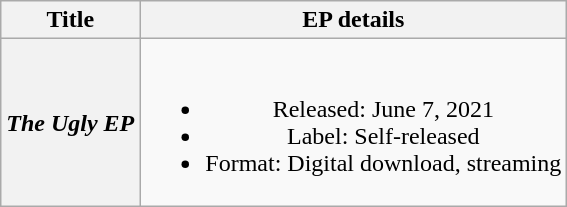<table class="wikitable plainrowheaders" style="text-align:center;">
<tr>
<th>Title</th>
<th>EP details</th>
</tr>
<tr>
<th scope="row"><em>The Ugly EP</em></th>
<td><br><ul><li>Released: June 7, 2021</li><li>Label: Self-released</li><li>Format: Digital download, streaming</li></ul></td>
</tr>
</table>
